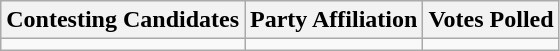<table class="wikitable sortable">
<tr>
<th>Contesting Candidates</th>
<th>Party Affiliation</th>
<th>Votes Polled</th>
</tr>
<tr>
<td></td>
<td></td>
<td></td>
</tr>
</table>
